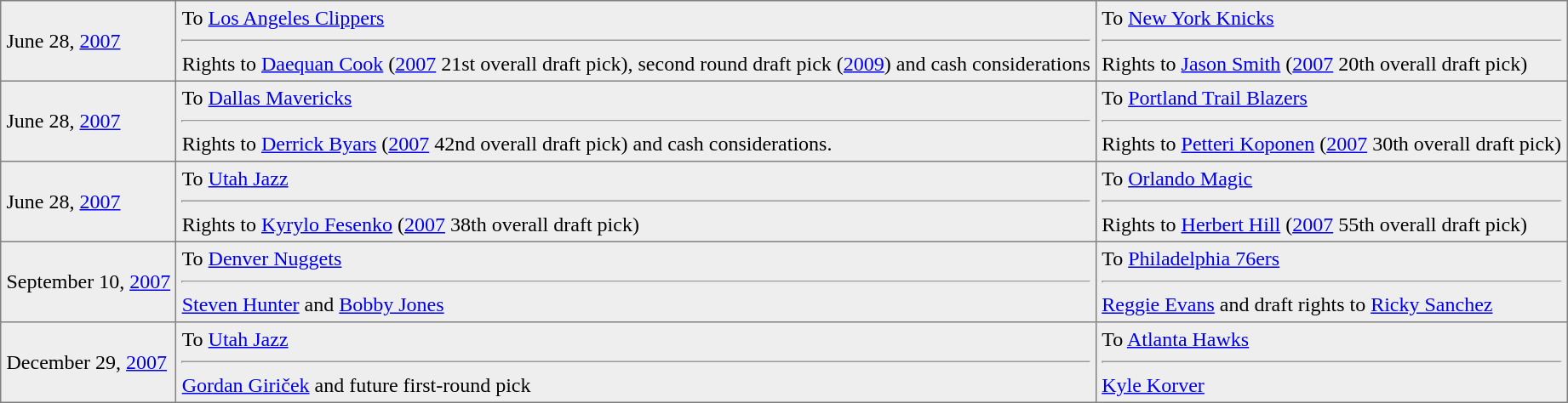<table border="1" style="border-collapse:collapse; background:#eee;"  cellpadding="4">
<tr style="background:#eee;">
<td>June 28, <a href='#'>2007</a></td>
<td valign="top">To <a href='#'>Los Angeles Clippers</a><hr>Rights to <a href='#'>Daequan Cook</a> (<a href='#'>2007</a> 21st overall draft pick), second round draft pick (<a href='#'>2009</a>) and cash considerations</td>
<td valign="top">To <a href='#'>New York Knicks</a><hr>Rights to <a href='#'>Jason Smith</a> (<a href='#'>2007</a> 20th overall draft pick)</td>
</tr>
<tr style="background:#eee;">
<td>June 28, <a href='#'>2007</a></td>
<td valign="top">To <a href='#'>Dallas Mavericks</a><hr>Rights to <a href='#'>Derrick Byars</a> (<a href='#'>2007</a> 42nd overall draft pick) and cash considerations.</td>
<td valign="top">To <a href='#'>Portland Trail Blazers</a><hr>Rights to <a href='#'>Petteri Koponen</a> (<a href='#'>2007</a> 30th overall draft pick)</td>
</tr>
<tr style="background:#eee;">
<td>June 28, <a href='#'>2007</a></td>
<td valign="top">To <a href='#'>Utah Jazz</a><hr>Rights to <a href='#'>Kyrylo Fesenko</a> (<a href='#'>2007</a> 38th overall draft pick)</td>
<td valign="top">To <a href='#'>Orlando Magic</a><hr>Rights to <a href='#'>Herbert Hill</a> (<a href='#'>2007</a> 55th overall draft pick)</td>
</tr>
<tr style="background:#eee;">
<td>September 10, <a href='#'>2007</a></td>
<td valign="top">To <a href='#'>Denver Nuggets</a><hr><a href='#'>Steven Hunter</a> and <a href='#'>Bobby Jones</a></td>
<td valign="top">To <a href='#'>Philadelphia 76ers</a><hr><a href='#'>Reggie Evans</a> and draft rights to <a href='#'>Ricky Sanchez</a></td>
</tr>
<tr style="background:#eee;">
<td>December 29, <a href='#'>2007</a></td>
<td valign="top">To <a href='#'>Utah Jazz</a><hr><a href='#'>Gordan Giriček</a> and future first-round pick</td>
<td valign="top">To <a href='#'>Atlanta Hawks</a><hr><a href='#'>Kyle Korver</a></td>
</tr>
</table>
